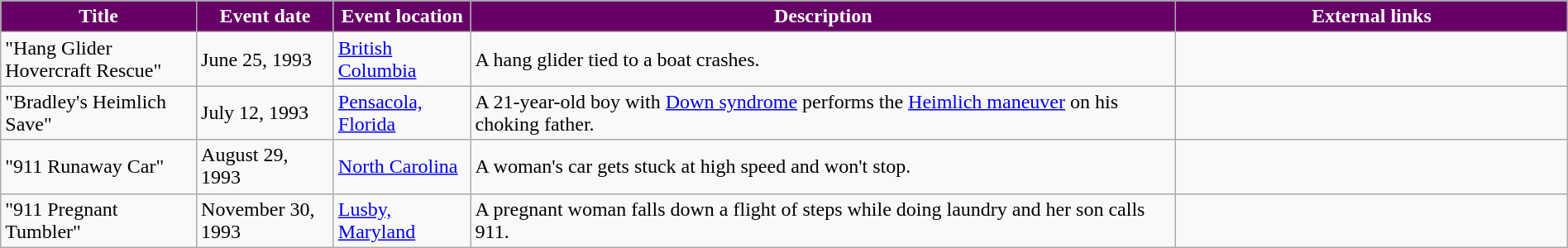<table class="wikitable" style="width: 100%;">
<tr>
<th style="background: #660066; color: #FFFFFF; width: 10%;">Title</th>
<th style="background: #660066; color: #FFFFFF; width: 7%;">Event date</th>
<th style="background: #660066; color: #FFFFFF; width: 7%;">Event location</th>
<th style="background: #660066; color: #FFFFFF; width: 36%;">Description</th>
<th style="background: #660066; color: #FFFFFF; width: 20%;">External links</th>
</tr>
<tr>
<td>"Hang Glider Hovercraft Rescue"</td>
<td>June 25, 1993</td>
<td><a href='#'>British Columbia</a></td>
<td>A hang glider tied to a boat crashes.</td>
<td></td>
</tr>
<tr>
<td>"Bradley's Heimlich Save"</td>
<td>July 12, 1993</td>
<td><a href='#'>Pensacola, Florida</a></td>
<td>A 21-year-old boy with <a href='#'>Down syndrome</a> performs the <a href='#'>Heimlich maneuver</a> on his choking father.</td>
<td></td>
</tr>
<tr>
<td>"911 Runaway Car"</td>
<td>August 29, 1993</td>
<td><a href='#'>North Carolina</a></td>
<td>A woman's car gets stuck at high speed and won't stop.</td>
<td></td>
</tr>
<tr>
<td>"911 Pregnant Tumbler"</td>
<td>November 30, 1993</td>
<td><a href='#'>Lusby, Maryland</a></td>
<td>A pregnant woman falls down a flight of steps while doing laundry and her son calls 911.</td>
<td></td>
</tr>
</table>
